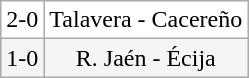<table class="wikitable">
<tr align=center bgcolor=white>
<td>2-0</td>
<td>Talavera - Cacereño</td>
</tr>
<tr align=center bgcolor=#F5F5F5>
<td>1-0</td>
<td>R. Jaén - Écija</td>
</tr>
</table>
